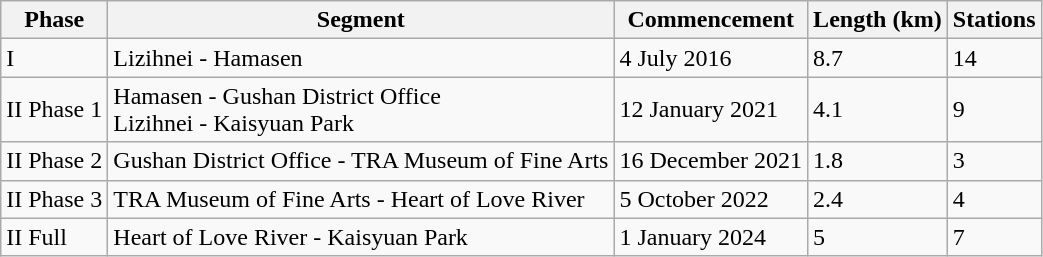<table class="wikitable">
<tr>
<th>Phase</th>
<th>Segment</th>
<th>Commencement</th>
<th>Length (km)</th>
<th>Stations</th>
</tr>
<tr>
<td>I</td>
<td>Lizihnei - Hamasen</td>
<td>4 July 2016</td>
<td>8.7</td>
<td>14</td>
</tr>
<tr>
<td>II Phase 1</td>
<td>Hamasen - Gushan District Office<br>Lizihnei - Kaisyuan Park</td>
<td>12 January 2021</td>
<td>4.1</td>
<td>9</td>
</tr>
<tr>
<td>II Phase 2</td>
<td>Gushan District Office - TRA Museum of Fine Arts</td>
<td>16 December 2021</td>
<td>1.8</td>
<td>3</td>
</tr>
<tr>
<td>II Phase 3</td>
<td>TRA Museum of Fine Arts - Heart of Love River</td>
<td>5 October 2022</td>
<td>2.4</td>
<td>4</td>
</tr>
<tr>
<td>II Full</td>
<td>Heart of Love River - Kaisyuan Park</td>
<td>1 January 2024</td>
<td>5</td>
<td>7</td>
</tr>
</table>
